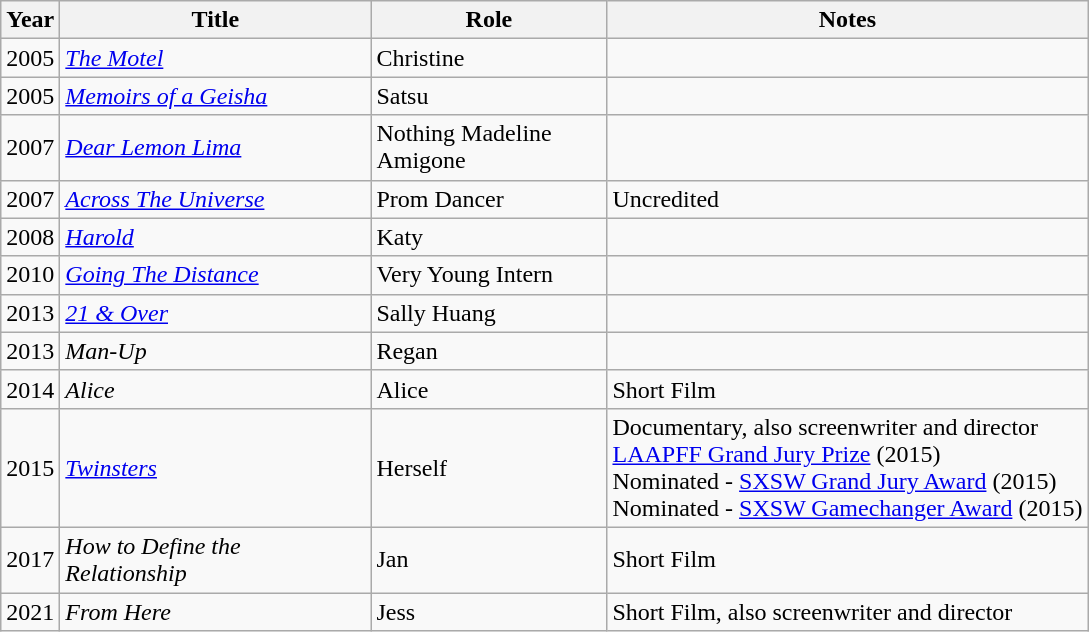<table class="wikitable sortable">
<tr>
<th>Year</th>
<th style="width:200px;">Title</th>
<th style="width:150px;">Role</th>
<th class="unsortable">Notes</th>
</tr>
<tr>
<td>2005</td>
<td><em><a href='#'>The Motel</a></em></td>
<td>Christine</td>
<td></td>
</tr>
<tr>
<td>2005</td>
<td><em><a href='#'>Memoirs of a Geisha</a></em></td>
<td>Satsu</td>
<td></td>
</tr>
<tr>
<td>2007</td>
<td><em><a href='#'>Dear Lemon Lima</a></em></td>
<td>Nothing Madeline Amigone</td>
<td></td>
</tr>
<tr>
<td>2007</td>
<td><em><a href='#'>Across The Universe</a></em></td>
<td>Prom Dancer</td>
<td>Uncredited</td>
</tr>
<tr>
<td>2008</td>
<td><em><a href='#'>Harold</a></em></td>
<td>Katy</td>
<td></td>
</tr>
<tr>
<td>2010</td>
<td><em><a href='#'>Going The Distance</a></em></td>
<td>Very Young Intern</td>
<td></td>
</tr>
<tr>
<td>2013</td>
<td><em><a href='#'>21 & Over</a></em></td>
<td>Sally Huang</td>
<td></td>
</tr>
<tr>
<td>2013</td>
<td><em>Man-Up</em></td>
<td>Regan</td>
<td></td>
</tr>
<tr>
<td>2014</td>
<td><em>Alice</em></td>
<td>Alice</td>
<td>Short Film</td>
</tr>
<tr>
<td>2015</td>
<td><em><a href='#'>Twinsters</a></em></td>
<td>Herself</td>
<td>Documentary, also screenwriter and director<br><a href='#'> LAAPFF Grand Jury Prize</a> (2015)<br>Nominated - <a href='#'>SXSW Grand Jury Award</a> (2015)<br>Nominated - <a href='#'>SXSW Gamechanger Award</a> (2015)</td>
</tr>
<tr>
<td>2017</td>
<td><em>How to Define the Relationship</em></td>
<td>Jan</td>
<td>Short Film</td>
</tr>
<tr>
<td>2021</td>
<td><em>From Here</em></td>
<td>Jess</td>
<td>Short Film, also screenwriter and director</td>
</tr>
</table>
